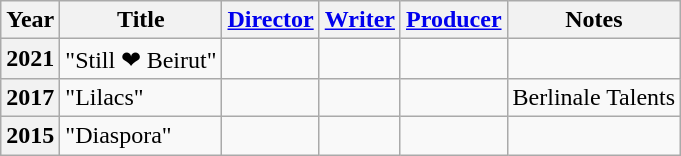<table class="wikitable plainrowheaders">
<tr>
<th scope="col">Year</th>
<th scope="col">Title</th>
<th scope="col"><a href='#'>Director</a></th>
<th scope="col"><a href='#'>Writer</a></th>
<th scope="col"><a href='#'>Producer</a></th>
<th scope="col">Notes</th>
</tr>
<tr>
<th scope=row>2021</th>
<td>"Still ❤ Beirut"</td>
<td></td>
<td></td>
<td></td>
<td></td>
</tr>
<tr>
<th scope=row>2017</th>
<td>"Lilacs"</td>
<td></td>
<td></td>
<td></td>
<td>Berlinale Talents</td>
</tr>
<tr>
<th scope=row>2015</th>
<td>"Diaspora"</td>
<td></td>
<td></td>
<td></td>
<td></td>
</tr>
</table>
